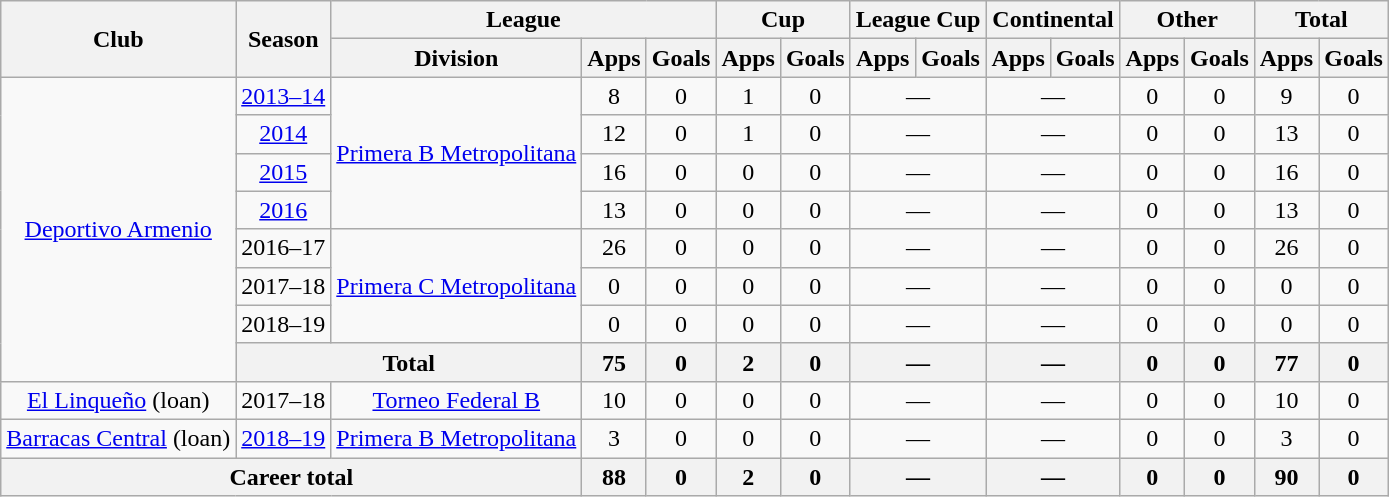<table class="wikitable" style="text-align:center">
<tr>
<th rowspan="2">Club</th>
<th rowspan="2">Season</th>
<th colspan="3">League</th>
<th colspan="2">Cup</th>
<th colspan="2">League Cup</th>
<th colspan="2">Continental</th>
<th colspan="2">Other</th>
<th colspan="2">Total</th>
</tr>
<tr>
<th>Division</th>
<th>Apps</th>
<th>Goals</th>
<th>Apps</th>
<th>Goals</th>
<th>Apps</th>
<th>Goals</th>
<th>Apps</th>
<th>Goals</th>
<th>Apps</th>
<th>Goals</th>
<th>Apps</th>
<th>Goals</th>
</tr>
<tr>
<td rowspan="8"><a href='#'>Deportivo Armenio</a></td>
<td><a href='#'>2013–14</a></td>
<td rowspan="4"><a href='#'>Primera B Metropolitana</a></td>
<td>8</td>
<td>0</td>
<td>1</td>
<td>0</td>
<td colspan="2">—</td>
<td colspan="2">—</td>
<td>0</td>
<td>0</td>
<td>9</td>
<td>0</td>
</tr>
<tr>
<td><a href='#'>2014</a></td>
<td>12</td>
<td>0</td>
<td>1</td>
<td>0</td>
<td colspan="2">—</td>
<td colspan="2">—</td>
<td>0</td>
<td>0</td>
<td>13</td>
<td>0</td>
</tr>
<tr>
<td><a href='#'>2015</a></td>
<td>16</td>
<td>0</td>
<td>0</td>
<td>0</td>
<td colspan="2">—</td>
<td colspan="2">—</td>
<td>0</td>
<td>0</td>
<td>16</td>
<td>0</td>
</tr>
<tr>
<td><a href='#'>2016</a></td>
<td>13</td>
<td>0</td>
<td>0</td>
<td>0</td>
<td colspan="2">—</td>
<td colspan="2">—</td>
<td>0</td>
<td>0</td>
<td>13</td>
<td>0</td>
</tr>
<tr>
<td>2016–17</td>
<td rowspan="3"><a href='#'>Primera C Metropolitana</a></td>
<td>26</td>
<td>0</td>
<td>0</td>
<td>0</td>
<td colspan="2">—</td>
<td colspan="2">—</td>
<td>0</td>
<td>0</td>
<td>26</td>
<td>0</td>
</tr>
<tr>
<td>2017–18</td>
<td>0</td>
<td>0</td>
<td>0</td>
<td>0</td>
<td colspan="2">—</td>
<td colspan="2">—</td>
<td>0</td>
<td>0</td>
<td>0</td>
<td>0</td>
</tr>
<tr>
<td>2018–19</td>
<td>0</td>
<td>0</td>
<td>0</td>
<td>0</td>
<td colspan="2">—</td>
<td colspan="2">—</td>
<td>0</td>
<td>0</td>
<td>0</td>
<td>0</td>
</tr>
<tr>
<th colspan="2">Total</th>
<th>75</th>
<th>0</th>
<th>2</th>
<th>0</th>
<th colspan="2">—</th>
<th colspan="2">—</th>
<th>0</th>
<th>0</th>
<th>77</th>
<th>0</th>
</tr>
<tr>
<td rowspan="1"><a href='#'>El Linqueño</a> (loan)</td>
<td>2017–18</td>
<td rowspan="1"><a href='#'>Torneo Federal B</a></td>
<td>10</td>
<td>0</td>
<td>0</td>
<td>0</td>
<td colspan="2">—</td>
<td colspan="2">—</td>
<td>0</td>
<td>0</td>
<td>10</td>
<td>0</td>
</tr>
<tr>
<td rowspan="1"><a href='#'>Barracas Central</a> (loan)</td>
<td><a href='#'>2018–19</a></td>
<td rowspan="1"><a href='#'>Primera B Metropolitana</a></td>
<td>3</td>
<td>0</td>
<td>0</td>
<td>0</td>
<td colspan="2">—</td>
<td colspan="2">—</td>
<td>0</td>
<td>0</td>
<td>3</td>
<td>0</td>
</tr>
<tr>
<th colspan="3">Career total</th>
<th>88</th>
<th>0</th>
<th>2</th>
<th>0</th>
<th colspan="2">—</th>
<th colspan="2">—</th>
<th>0</th>
<th>0</th>
<th>90</th>
<th>0</th>
</tr>
</table>
